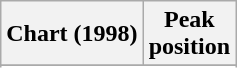<table class="wikitable sortable plainrowheaders">
<tr>
<th scope="col">Chart (1998)</th>
<th scope="col">Peak<br>position</th>
</tr>
<tr>
</tr>
<tr>
</tr>
<tr>
</tr>
<tr>
</tr>
</table>
